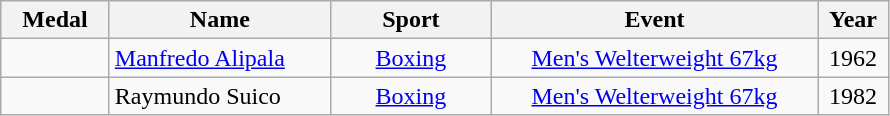<table class="wikitable"  style="font-size:100%;  text-align:center;">
<tr>
<th width="65">Medal</th>
<th width="140">Name</th>
<th width="100">Sport</th>
<th width="210">Event</th>
<th width="40">Year</th>
</tr>
<tr>
<td></td>
<td align=left><a href='#'>Manfredo Alipala</a></td>
<td><a href='#'>Boxing</a></td>
<td><a href='#'>Men's Welterweight 67kg</a></td>
<td>1962</td>
</tr>
<tr>
<td></td>
<td align=left>Raymundo Suico</td>
<td><a href='#'>Boxing</a></td>
<td><a href='#'>Men's Welterweight 67kg</a></td>
<td>1982</td>
</tr>
</table>
